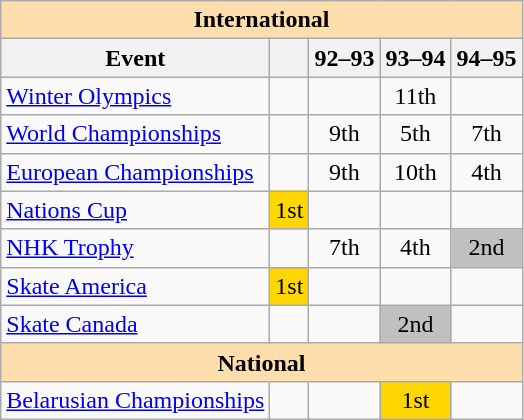<table class="wikitable" style="text-align:center">
<tr>
<th style="background-color: #ffdead; " colspan=5 align=center>International</th>
</tr>
<tr>
<th>Event</th>
<th></th>
<th>92–93</th>
<th>93–94</th>
<th>94–95</th>
</tr>
<tr>
<td align=left><a href='#'>Winter Olympics</a></td>
<td></td>
<td></td>
<td>11th</td>
<td></td>
</tr>
<tr>
<td align=left><a href='#'>World Championships</a></td>
<td></td>
<td>9th</td>
<td>5th</td>
<td>7th</td>
</tr>
<tr>
<td align=left><a href='#'>European Championships</a></td>
<td></td>
<td>9th</td>
<td>10th</td>
<td>4th</td>
</tr>
<tr>
<td align=left><a href='#'>Nations Cup</a></td>
<td bgcolor=gold>1st</td>
<td></td>
<td></td>
<td></td>
</tr>
<tr>
<td align=left><a href='#'>NHK Trophy</a></td>
<td></td>
<td>7th</td>
<td>4th</td>
<td bgcolor=silver>2nd</td>
</tr>
<tr>
<td align=left><a href='#'>Skate America</a></td>
<td bgcolor=gold>1st</td>
<td></td>
<td></td>
<td></td>
</tr>
<tr>
<td align=left><a href='#'>Skate Canada</a></td>
<td></td>
<td></td>
<td bgcolor=silver>2nd</td>
<td></td>
</tr>
<tr>
<th style="background-color: #ffdead; " colspan=5 align=center>National</th>
</tr>
<tr>
<td align=left><a href='#'>Belarusian Championships</a></td>
<td></td>
<td></td>
<td bgcolor=gold>1st</td>
<td></td>
</tr>
</table>
